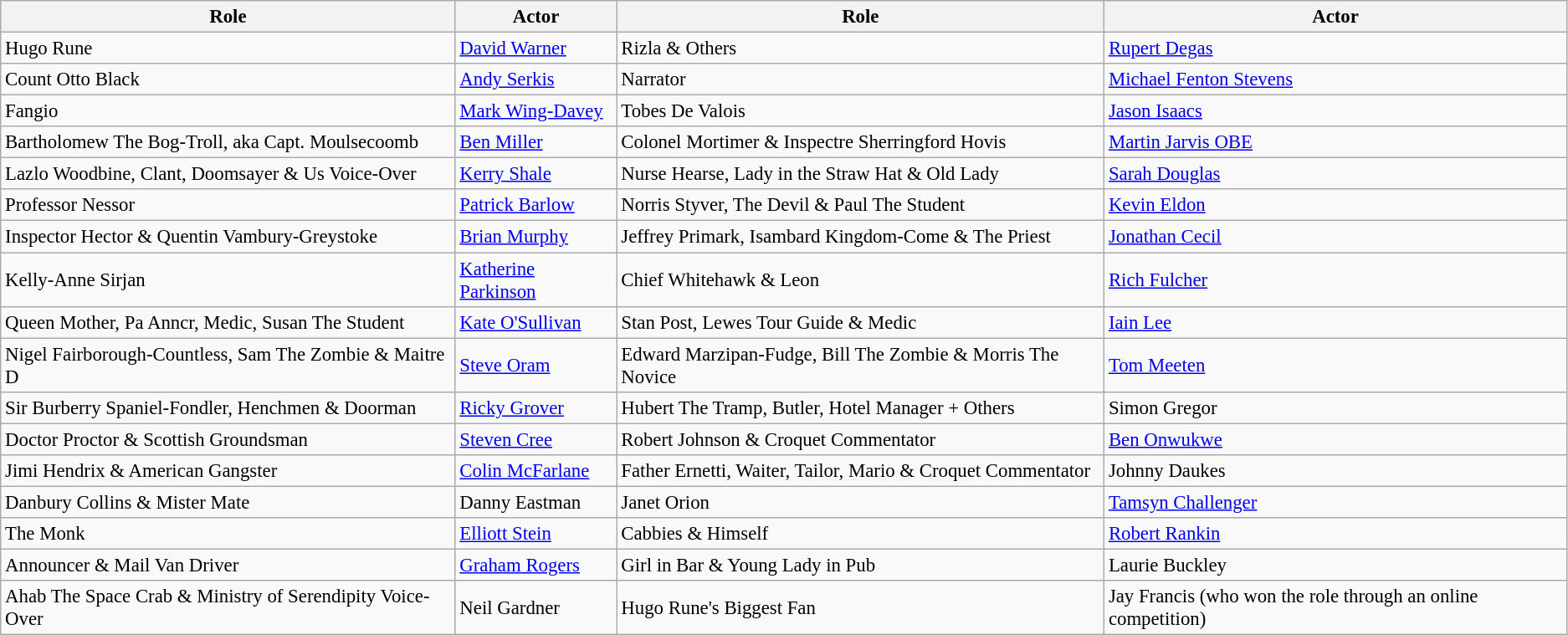<table class="wikitable" style="font-size:95%;">
<tr>
<th>Role</th>
<th>Actor</th>
<th>Role</th>
<th>Actor</th>
</tr>
<tr>
<td>Hugo Rune</td>
<td><a href='#'>David Warner</a></td>
<td>Rizla & Others</td>
<td><a href='#'>Rupert Degas</a></td>
</tr>
<tr>
<td>Count Otto Black</td>
<td><a href='#'>Andy Serkis</a></td>
<td>Narrator</td>
<td><a href='#'>Michael Fenton Stevens</a></td>
</tr>
<tr>
<td>Fangio</td>
<td><a href='#'>Mark Wing-Davey</a></td>
<td>Tobes De Valois</td>
<td><a href='#'>Jason Isaacs</a></td>
</tr>
<tr>
<td>Bartholomew The Bog-Troll, aka Capt. Moulsecoomb</td>
<td><a href='#'>Ben Miller</a></td>
<td>Colonel Mortimer & Inspectre Sherringford Hovis</td>
<td><a href='#'>Martin Jarvis OBE</a></td>
</tr>
<tr>
<td>Lazlo Woodbine, Clant, Doomsayer & Us Voice-Over</td>
<td><a href='#'>Kerry Shale</a></td>
<td>Nurse Hearse, Lady in the Straw Hat & Old Lady</td>
<td><a href='#'>Sarah Douglas</a></td>
</tr>
<tr>
<td>Professor Nessor</td>
<td><a href='#'>Patrick Barlow</a></td>
<td>Norris Styver, The Devil & Paul The Student</td>
<td><a href='#'>Kevin Eldon</a></td>
</tr>
<tr>
<td>Inspector Hector & Quentin Vambury-Greystoke</td>
<td><a href='#'>Brian Murphy</a></td>
<td>Jeffrey Primark, Isambard Kingdom-Come & The Priest</td>
<td><a href='#'>Jonathan Cecil</a></td>
</tr>
<tr>
<td>Kelly-Anne Sirjan</td>
<td><a href='#'>Katherine Parkinson</a></td>
<td>Chief Whitehawk & Leon</td>
<td><a href='#'>Rich Fulcher</a></td>
</tr>
<tr>
<td>Queen Mother, Pa Anncr, Medic, Susan The Student</td>
<td><a href='#'>Kate O'Sullivan</a></td>
<td>Stan Post, Lewes Tour Guide & Medic</td>
<td><a href='#'>Iain Lee</a></td>
</tr>
<tr>
<td>Nigel Fairborough-Countless, Sam The Zombie & Maitre D</td>
<td><a href='#'>Steve Oram</a></td>
<td>Edward Marzipan-Fudge, Bill The Zombie & Morris The Novice</td>
<td><a href='#'>Tom Meeten</a></td>
</tr>
<tr>
<td>Sir Burberry Spaniel-Fondler, Henchmen & Doorman</td>
<td><a href='#'>Ricky Grover</a></td>
<td>Hubert The Tramp, Butler, Hotel Manager + Others</td>
<td>Simon Gregor</td>
</tr>
<tr>
<td>Doctor Proctor & Scottish Groundsman</td>
<td><a href='#'>Steven Cree</a></td>
<td>Robert Johnson & Croquet Commentator</td>
<td><a href='#'>Ben Onwukwe</a></td>
</tr>
<tr>
<td>Jimi Hendrix & American Gangster</td>
<td><a href='#'>Colin McFarlane</a></td>
<td>Father Ernetti, Waiter, Tailor, Mario & Croquet Commentator</td>
<td>Johnny Daukes</td>
</tr>
<tr>
<td>Danbury Collins & Mister Mate</td>
<td>Danny Eastman</td>
<td>Janet Orion</td>
<td><a href='#'>Tamsyn Challenger</a></td>
</tr>
<tr>
<td>The Monk</td>
<td><a href='#'>Elliott Stein</a></td>
<td>Cabbies & Himself</td>
<td><a href='#'>Robert Rankin</a></td>
</tr>
<tr>
<td>Announcer & Mail Van Driver</td>
<td><a href='#'>Graham Rogers</a></td>
<td>Girl in Bar & Young Lady in Pub</td>
<td>Laurie Buckley</td>
</tr>
<tr>
<td>Ahab The Space Crab & Ministry of Serendipity Voice-Over</td>
<td>Neil Gardner</td>
<td>Hugo Rune's Biggest Fan</td>
<td>Jay Francis (who won the role through an online competition)</td>
</tr>
</table>
